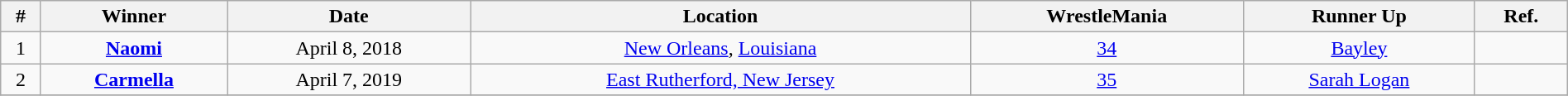<table class="wikitable plainrowheaders" style="width:100%; text-align:center;">
<tr>
<th>#</th>
<th>Winner</th>
<th>Date</th>
<th>Location</th>
<th>WrestleMania</th>
<th>Runner Up</th>
<th>Ref.</th>
</tr>
<tr>
<td>1</td>
<td><a href='#'><strong>Naomi</strong></a></td>
<td>April 8, 2018</td>
<td><a href='#'>New Orleans</a>, <a href='#'>Louisiana</a></td>
<td><a href='#'>34</a></td>
<td><a href='#'>Bayley</a></td>
<td></td>
</tr>
<tr>
<td>2</td>
<td><a href='#'><strong>Carmella</strong></a></td>
<td>April 7, 2019</td>
<td><a href='#'>East Rutherford, New Jersey</a></td>
<td><a href='#'>35</a></td>
<td><a href='#'>Sarah Logan</a></td>
<td></td>
</tr>
<tr>
</tr>
</table>
